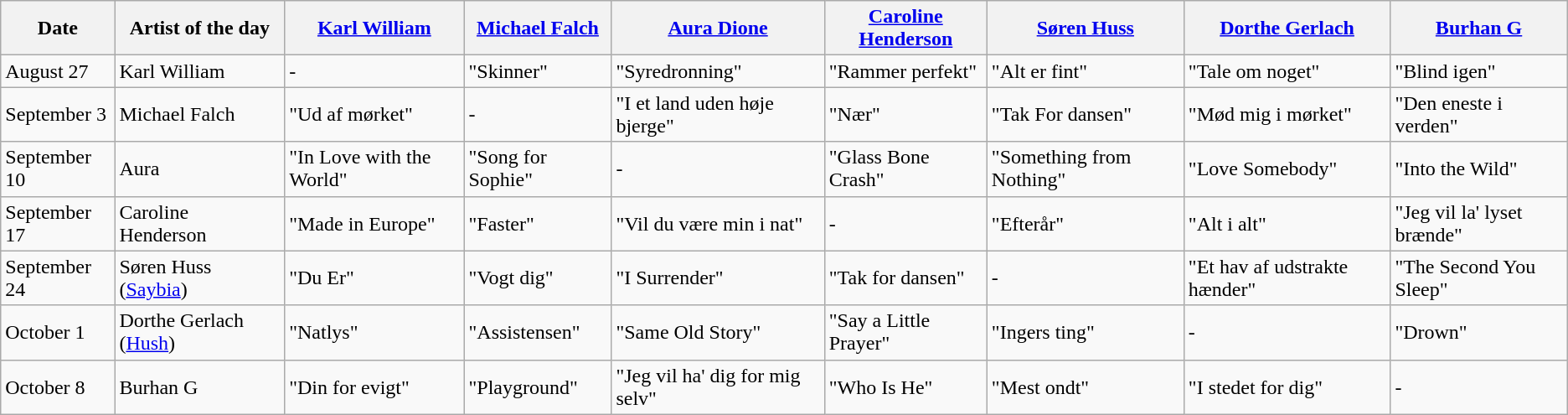<table class="wikitable">
<tr>
<th>Date</th>
<th>Artist of the day</th>
<th><a href='#'>Karl William</a></th>
<th><a href='#'>Michael Falch</a></th>
<th><a href='#'>Aura Dione</a></th>
<th><a href='#'>Caroline Henderson</a></th>
<th><a href='#'>Søren Huss</a></th>
<th><a href='#'>Dorthe Gerlach</a></th>
<th><a href='#'>Burhan G</a></th>
</tr>
<tr>
<td>August 27</td>
<td>Karl William</td>
<td>-</td>
<td>"Skinner"</td>
<td>"Syredronning"</td>
<td>"Rammer perfekt"</td>
<td>"Alt er fint"</td>
<td>"Tale om noget"</td>
<td>"Blind igen"</td>
</tr>
<tr>
<td>September 3</td>
<td>Michael Falch</td>
<td>"Ud af mørket"</td>
<td>-</td>
<td>"I et land uden høje bjerge"</td>
<td>"Nær"</td>
<td>"Tak For dansen"</td>
<td>"Mød mig i mørket"</td>
<td>"Den eneste i verden"</td>
</tr>
<tr>
<td>September 10</td>
<td>Aura</td>
<td>"In Love with the World"</td>
<td>"Song for Sophie"</td>
<td>-</td>
<td>"Glass Bone Crash"</td>
<td>"Something from Nothing"</td>
<td>"Love Somebody"</td>
<td>"Into the Wild"</td>
</tr>
<tr>
<td>September 17</td>
<td>Caroline Henderson</td>
<td>"Made in Europe"</td>
<td>"Faster"</td>
<td>"Vil du være min i nat"</td>
<td>-</td>
<td>"Efterår"</td>
<td>"Alt i alt"</td>
<td>"Jeg vil la' lyset brænde"</td>
</tr>
<tr>
<td>September 24</td>
<td>Søren Huss (<a href='#'>Saybia</a>)</td>
<td>"Du Er"</td>
<td>"Vogt dig"</td>
<td>"I Surrender"</td>
<td>"Tak for dansen"</td>
<td>-</td>
<td>"Et hav af udstrakte hænder"</td>
<td>"The Second You Sleep"</td>
</tr>
<tr>
<td>October 1</td>
<td>Dorthe Gerlach (<a href='#'>Hush</a>)</td>
<td>"Natlys"</td>
<td>"Assistensen"</td>
<td>"Same Old Story"</td>
<td>"Say a Little Prayer"</td>
<td>"Ingers ting"</td>
<td>-</td>
<td>"Drown"</td>
</tr>
<tr>
<td>October 8</td>
<td>Burhan G</td>
<td>"Din for evigt"</td>
<td>"Playground"</td>
<td>"Jeg vil ha' dig for mig selv"</td>
<td>"Who Is He"</td>
<td>"Mest ondt"</td>
<td>"I stedet for dig"</td>
<td>-</td>
</tr>
</table>
